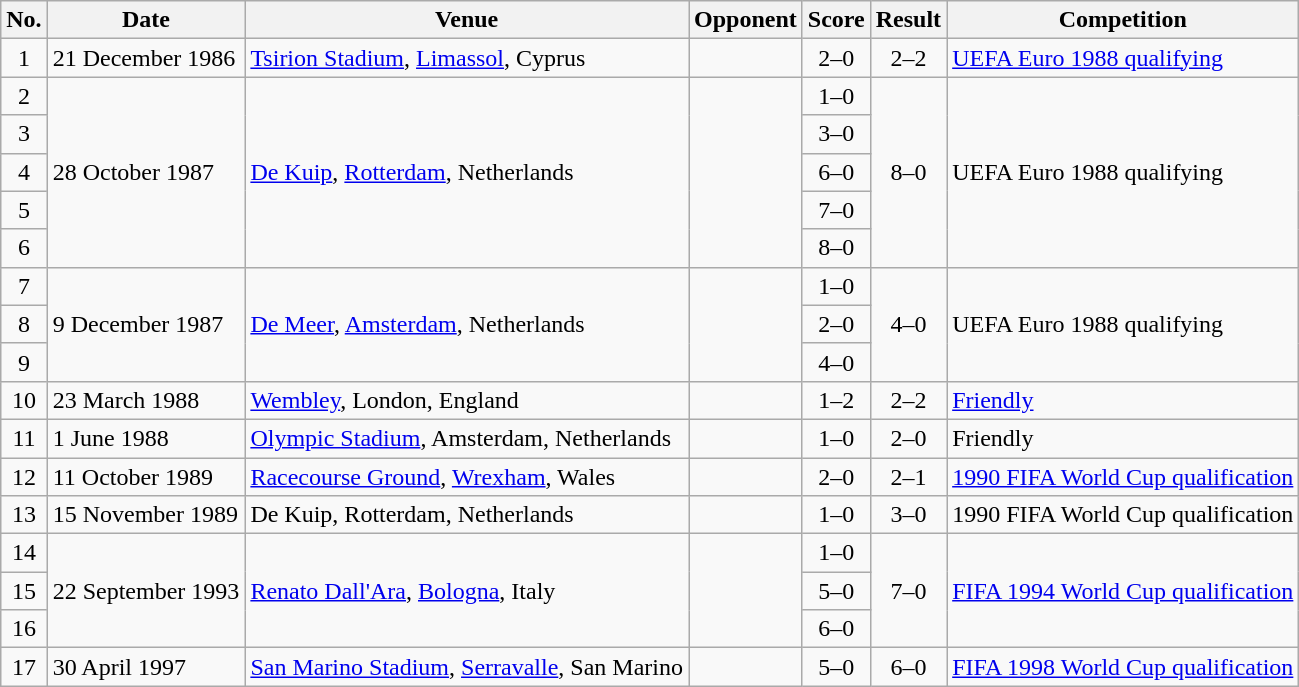<table class="wikitable sortable">
<tr>
<th scope="col">No.</th>
<th scope="col">Date</th>
<th scope="col">Venue</th>
<th scope="col">Opponent</th>
<th scope="col">Score</th>
<th scope="col">Result</th>
<th scope="col">Competition</th>
</tr>
<tr>
<td align="center">1</td>
<td>21 December 1986</td>
<td><a href='#'>Tsirion Stadium</a>, <a href='#'>Limassol</a>, Cyprus</td>
<td></td>
<td align="center">2–0</td>
<td align="center">2–2</td>
<td><a href='#'>UEFA Euro 1988 qualifying</a></td>
</tr>
<tr>
<td align="center">2</td>
<td rowspan="5">28 October 1987</td>
<td rowspan="5"><a href='#'>De Kuip</a>, <a href='#'>Rotterdam</a>, Netherlands</td>
<td rowspan="5"></td>
<td align="center">1–0</td>
<td rowspan="5" style="text-align:center">8–0</td>
<td rowspan="5">UEFA Euro 1988 qualifying</td>
</tr>
<tr>
<td align="center">3</td>
<td align="center">3–0</td>
</tr>
<tr>
<td align="center">4</td>
<td align="center">6–0</td>
</tr>
<tr>
<td align="center">5</td>
<td align="center">7–0</td>
</tr>
<tr>
<td align="center">6</td>
<td align="center">8–0</td>
</tr>
<tr>
<td align="center">7</td>
<td rowspan="3">9 December 1987</td>
<td rowspan="3"><a href='#'>De Meer</a>, <a href='#'>Amsterdam</a>, Netherlands</td>
<td rowspan="3"></td>
<td align="center">1–0</td>
<td rowspan="3" style="text-align:center">4–0</td>
<td rowspan="3">UEFA Euro 1988 qualifying</td>
</tr>
<tr>
<td align="center">8</td>
<td align="center">2–0</td>
</tr>
<tr>
<td align="center">9</td>
<td align="center">4–0</td>
</tr>
<tr>
<td align="center">10</td>
<td>23 March 1988</td>
<td><a href='#'>Wembley</a>, London, England</td>
<td></td>
<td align="center">1–2</td>
<td align="center">2–2</td>
<td><a href='#'>Friendly</a></td>
</tr>
<tr>
<td align="center">11</td>
<td>1 June 1988</td>
<td><a href='#'>Olympic Stadium</a>, Amsterdam, Netherlands</td>
<td></td>
<td align="center">1–0</td>
<td align="center">2–0</td>
<td>Friendly</td>
</tr>
<tr>
<td align="center">12</td>
<td>11 October 1989</td>
<td><a href='#'>Racecourse Ground</a>, <a href='#'>Wrexham</a>, Wales</td>
<td></td>
<td align="center">2–0</td>
<td align="center">2–1</td>
<td><a href='#'>1990 FIFA World Cup qualification</a></td>
</tr>
<tr>
<td align="center">13</td>
<td>15 November 1989</td>
<td>De Kuip, Rotterdam, Netherlands</td>
<td></td>
<td align="center">1–0</td>
<td align="center">3–0</td>
<td>1990 FIFA World Cup qualification</td>
</tr>
<tr>
<td align="center">14</td>
<td rowspan="3">22 September 1993</td>
<td rowspan="3"><a href='#'>Renato Dall'Ara</a>, <a href='#'>Bologna</a>, Italy</td>
<td rowspan="3"></td>
<td align="center">1–0</td>
<td rowspan="3" style="text-align:center">7–0</td>
<td rowspan="3"><a href='#'>FIFA 1994 World Cup qualification</a></td>
</tr>
<tr>
<td align="center">15</td>
<td align="center">5–0</td>
</tr>
<tr>
<td align="center">16</td>
<td align="center">6–0</td>
</tr>
<tr>
<td align="center">17</td>
<td>30 April 1997</td>
<td><a href='#'>San Marino Stadium</a>, <a href='#'>Serravalle</a>, San Marino</td>
<td></td>
<td align="center">5–0</td>
<td align="center">6–0</td>
<td><a href='#'>FIFA 1998 World Cup qualification</a></td>
</tr>
</table>
